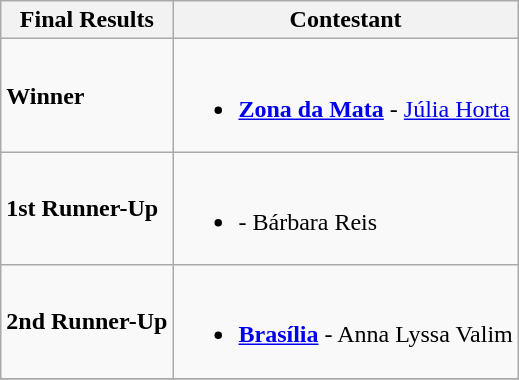<table class="wikitable">
<tr>
<th>Final Results</th>
<th>Contestant</th>
</tr>
<tr>
<td><strong>Winner</strong></td>
<td><br><ul><li><strong> <a href='#'>Zona da Mata</a></strong> - <a href='#'>Júlia Horta</a></li></ul></td>
</tr>
<tr>
<td><strong>1st Runner-Up</strong></td>
<td><br><ul><li><strong></strong> - Bárbara Reis</li></ul></td>
</tr>
<tr>
<td><strong>2nd Runner-Up</strong></td>
<td><br><ul><li><strong> <a href='#'>Brasília</a></strong> - Anna Lyssa Valim</li></ul></td>
</tr>
<tr>
</tr>
</table>
